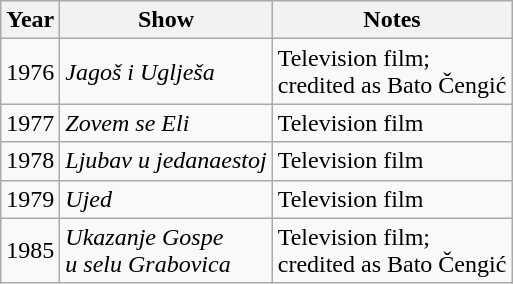<table class="wikitable plainrowheaders">
<tr>
<th>Year</th>
<th>Show</th>
<th class="unsortable">Notes</th>
</tr>
<tr>
<td>1976</td>
<td><em>Jagoš i Uglješa</em></td>
<td>Television film; <br>credited as Bato Čengić</td>
</tr>
<tr>
<td>1977</td>
<td><em>Zovem se Eli</em></td>
<td>Television film</td>
</tr>
<tr>
<td>1978</td>
<td><em>Ljubav u jedanaestoj</em></td>
<td>Television film</td>
</tr>
<tr>
<td>1979</td>
<td><em>Ujed</em></td>
<td>Television film</td>
</tr>
<tr>
<td>1985</td>
<td><em>Ukazanje Gospe <br>u selu Grabovica</em></td>
<td>Television film; <br>credited as Bato Čengić</td>
</tr>
</table>
